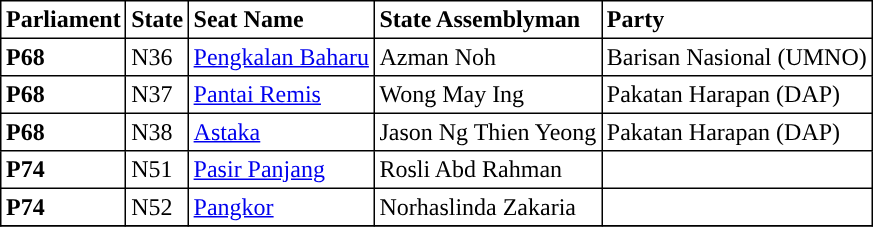<table class="toccolours sortable" border="1" cellpadding="3" style="border-collapse:collapse; text-align: left;">
<tr>
<th align="center">Parliament</th>
<th>State</th>
<th>Seat Name</th>
<th>State Assemblyman</th>
<th>Party</th>
</tr>
<tr>
<th align="left">P68</th>
<td>N36</td>
<td><a href='#'>Pengkalan Baharu</a></td>
<td>Azman Noh</td>
<td>Barisan Nasional (UMNO)</td>
</tr>
<tr>
<th align="left">P68</th>
<td>N37</td>
<td><a href='#'>Pantai Remis</a></td>
<td>Wong May Ing</td>
<td>Pakatan Harapan (DAP)</td>
</tr>
<tr>
<th align="left">P68</th>
<td>N38</td>
<td><a href='#'>Astaka</a></td>
<td>Jason Ng Thien Yeong</td>
<td>Pakatan Harapan (DAP)</td>
</tr>
<tr>
<th align="left">P74</th>
<td>N51</td>
<td><a href='#'>Pasir Panjang</a></td>
<td>Rosli Abd Rahman</td>
<td></td>
</tr>
<tr>
<th align="left">P74</th>
<td>N52</td>
<td><a href='#'>Pangkor</a></td>
<td>Norhaslinda Zakaria</td>
<td></td>
</tr>
<tr>
</tr>
</table>
